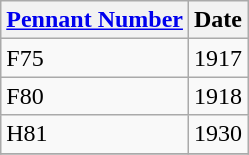<table class="wikitable" style="text-align:left">
<tr>
<th><a href='#'>Pennant Number</a></th>
<th>Date</th>
</tr>
<tr>
<td>F75</td>
<td>1917</td>
</tr>
<tr>
<td>F80</td>
<td>1918</td>
</tr>
<tr>
<td>H81</td>
<td>1930</td>
</tr>
<tr>
</tr>
</table>
